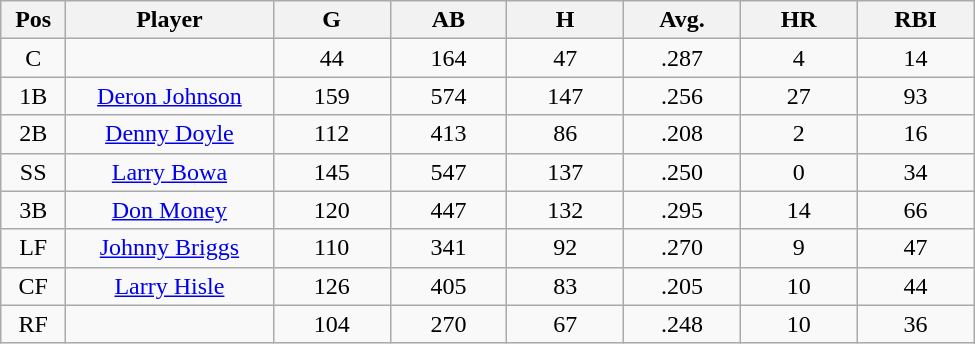<table class="wikitable sortable">
<tr>
<th bgcolor="#DDDDFF" width="5%">Pos</th>
<th bgcolor="#DDDDFF" width="16%">Player</th>
<th bgcolor="#DDDDFF" width="9%">G</th>
<th bgcolor="#DDDDFF" width="9%">AB</th>
<th bgcolor="#DDDDFF" width="9%">H</th>
<th bgcolor="#DDDDFF" width="9%">Avg.</th>
<th bgcolor="#DDDDFF" width="9%">HR</th>
<th bgcolor="#DDDDFF" width="9%">RBI</th>
</tr>
<tr align="center">
<td>C</td>
<td></td>
<td>44</td>
<td>164</td>
<td>47</td>
<td>.287</td>
<td>4</td>
<td>14</td>
</tr>
<tr align="center">
<td>1B</td>
<td><a href='#'>Deron Johnson</a></td>
<td>159</td>
<td>574</td>
<td>147</td>
<td>.256</td>
<td>27</td>
<td>93</td>
</tr>
<tr align=center>
<td>2B</td>
<td><a href='#'>Denny Doyle</a></td>
<td>112</td>
<td>413</td>
<td>86</td>
<td>.208</td>
<td>2</td>
<td>16</td>
</tr>
<tr align=center>
<td>SS</td>
<td><a href='#'>Larry Bowa</a></td>
<td>145</td>
<td>547</td>
<td>137</td>
<td>.250</td>
<td>0</td>
<td>34</td>
</tr>
<tr align=center>
<td>3B</td>
<td><a href='#'>Don Money</a></td>
<td>120</td>
<td>447</td>
<td>132</td>
<td>.295</td>
<td>14</td>
<td>66</td>
</tr>
<tr align=center>
<td>LF</td>
<td><a href='#'>Johnny Briggs</a></td>
<td>110</td>
<td>341</td>
<td>92</td>
<td>.270</td>
<td>9</td>
<td>47</td>
</tr>
<tr align=center>
<td>CF</td>
<td><a href='#'>Larry Hisle</a></td>
<td>126</td>
<td>405</td>
<td>83</td>
<td>.205</td>
<td>10</td>
<td>44</td>
</tr>
<tr align=center>
<td>RF</td>
<td></td>
<td>104</td>
<td>270</td>
<td>67</td>
<td>.248</td>
<td>10</td>
<td>36</td>
</tr>
</table>
